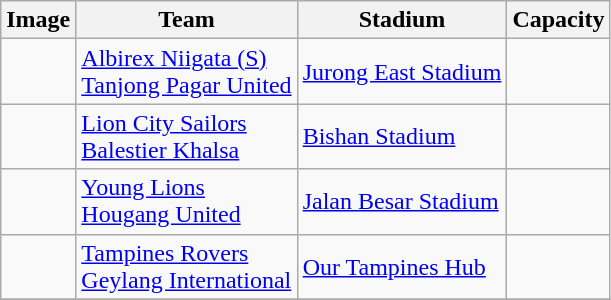<table class="wikitable sortable" style="text-align: left;">
<tr>
<th>Image</th>
<th>Team</th>
<th>Stadium</th>
<th>Capacity</th>
</tr>
<tr>
<td></td>
<td><a href='#'>Albirex Niigata (S)</a> <br><a href='#'>Tanjong Pagar United</a></td>
<td><a href='#'>Jurong East Stadium</a></td>
<td style="text-align:center;"></td>
</tr>
<tr>
<td></td>
<td><a href='#'>Lion City Sailors</a> <br><a href='#'>Balestier Khalsa</a></td>
<td><a href='#'>Bishan Stadium</a></td>
<td style="text-align:center;"></td>
</tr>
<tr>
<td></td>
<td><a href='#'>Young Lions</a> <br><a href='#'>Hougang United</a></td>
<td><a href='#'>Jalan Besar Stadium</a></td>
<td style="text-align:center;"></td>
</tr>
<tr>
<td></td>
<td><a href='#'>Tampines Rovers</a> <br> <a href='#'>Geylang International</a></td>
<td><a href='#'>Our Tampines Hub</a></td>
<td style="text-align:center;"></td>
</tr>
<tr>
</tr>
</table>
